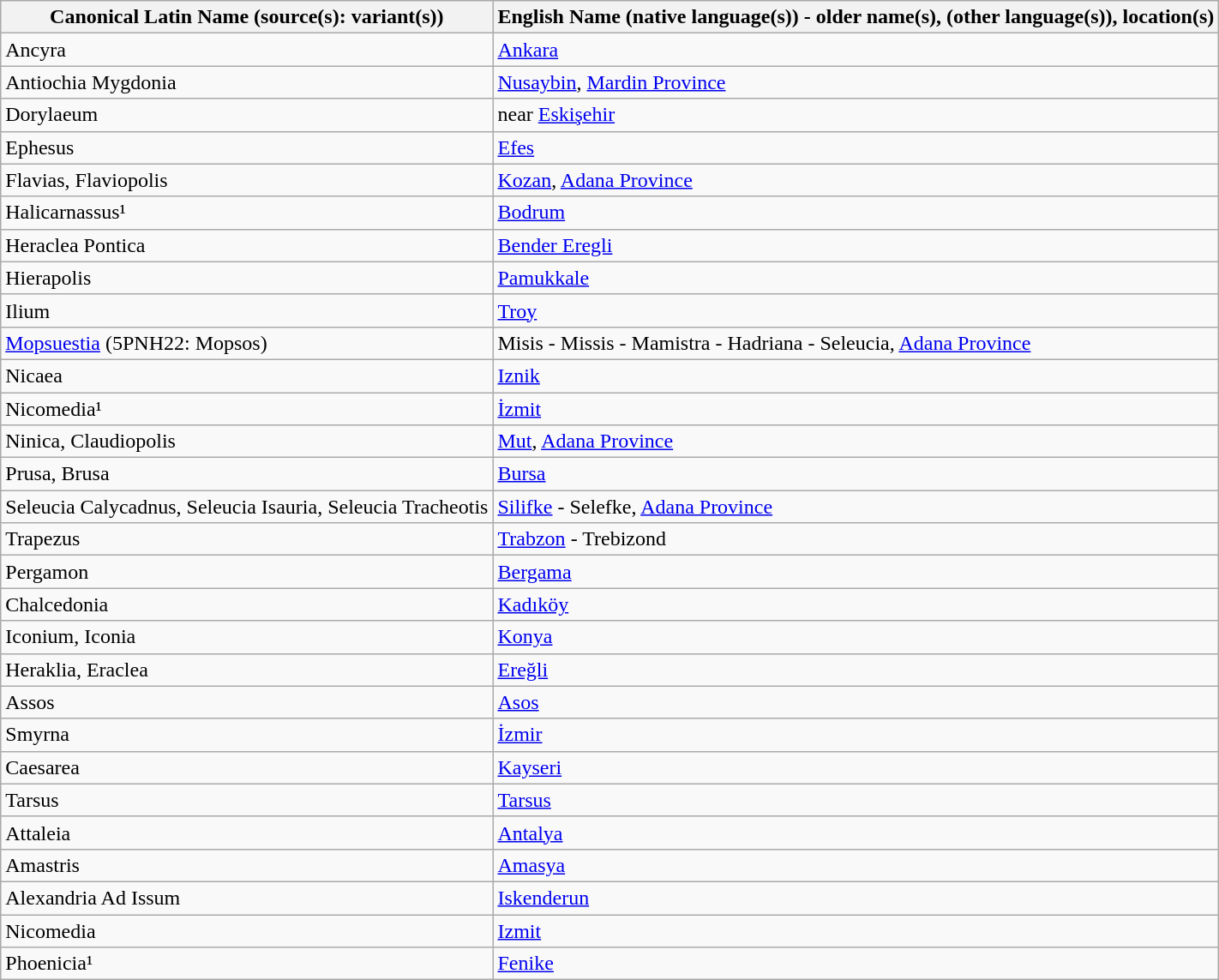<table class="wikitable">
<tr>
<th>Canonical Latin Name (source(s): variant(s))</th>
<th>English Name (native language(s)) - older name(s), (other language(s)), location(s)</th>
</tr>
<tr>
<td>Ancyra</td>
<td><a href='#'>Ankara</a></td>
</tr>
<tr>
<td>Antiochia Mygdonia</td>
<td><a href='#'>Nusaybin</a>, <a href='#'>Mardin Province</a></td>
</tr>
<tr>
<td>Dorylaeum</td>
<td>near <a href='#'>Eskişehir</a></td>
</tr>
<tr>
<td>Ephesus</td>
<td><a href='#'>Efes</a></td>
</tr>
<tr>
<td>Flavias, Flaviopolis</td>
<td><a href='#'>Kozan</a>, <a href='#'>Adana Province</a></td>
</tr>
<tr>
<td>Halicarnassus¹</td>
<td><a href='#'>Bodrum</a></td>
</tr>
<tr>
<td>Heraclea Pontica</td>
<td><a href='#'>Bender Eregli</a></td>
</tr>
<tr>
<td>Hierapolis</td>
<td><a href='#'>Pamukkale</a></td>
</tr>
<tr>
<td>Ilium</td>
<td><a href='#'>Troy</a></td>
</tr>
<tr>
<td><a href='#'>Mopsuestia</a> (5PNH22: Mopsos)</td>
<td>Misis - Missis - Mamistra - Hadriana - Seleucia, <a href='#'>Adana Province</a></td>
</tr>
<tr>
<td>Nicaea</td>
<td><a href='#'>Iznik</a></td>
</tr>
<tr>
<td>Nicomedia¹</td>
<td><a href='#'>İzmit</a></td>
</tr>
<tr>
<td>Ninica, Claudiopolis</td>
<td><a href='#'>Mut</a>, <a href='#'>Adana Province</a></td>
</tr>
<tr>
<td>Prusa, Brusa</td>
<td><a href='#'>Bursa</a></td>
</tr>
<tr>
<td>Seleucia Calycadnus, Seleucia Isauria, Seleucia Tracheotis</td>
<td><a href='#'>Silifke</a> - Selefke, <a href='#'>Adana Province</a></td>
</tr>
<tr>
<td>Trapezus</td>
<td><a href='#'>Trabzon</a> - Trebizond</td>
</tr>
<tr>
<td>Pergamon</td>
<td><a href='#'>Bergama</a></td>
</tr>
<tr>
<td>Chalcedonia</td>
<td><a href='#'>Kadıköy</a></td>
</tr>
<tr>
<td>Iconium, Iconia</td>
<td><a href='#'>Konya</a></td>
</tr>
<tr>
<td>Heraklia, Eraclea</td>
<td><a href='#'>Ereğli</a></td>
</tr>
<tr>
<td>Assos</td>
<td><a href='#'>Asos</a></td>
</tr>
<tr>
<td>Smyrna</td>
<td><a href='#'>İzmir</a></td>
</tr>
<tr>
<td>Caesarea</td>
<td><a href='#'>Kayseri</a></td>
</tr>
<tr>
<td>Tarsus</td>
<td><a href='#'>Tarsus</a></td>
</tr>
<tr>
<td>Attaleia</td>
<td><a href='#'>Antalya</a></td>
</tr>
<tr>
<td>Amastris</td>
<td><a href='#'>Amasya</a></td>
</tr>
<tr>
<td>Alexandria Ad Issum</td>
<td><a href='#'>Iskenderun</a></td>
</tr>
<tr>
<td>Nicomedia</td>
<td><a href='#'>Izmit</a></td>
</tr>
<tr>
<td>Phoenicia¹</td>
<td><a href='#'>Fenike</a></td>
</tr>
</table>
